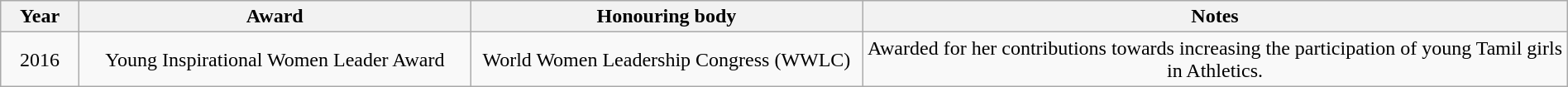<table class="wikitable" style="width:100%;">
<tr>
<th width=5%>Year</th>
<th style="width:25%;">Award</th>
<th style="width:25%;">Honouring body</th>
<th style="width:45%;">Notes</th>
</tr>
<tr style="text-align:center;">
<td>2016</td>
<td>Young Inspirational Women Leader Award</td>
<td>World Women Leadership Congress (WWLC)</td>
<td>Awarded for her contributions towards increasing the participation of young Tamil girls in Athletics.</td>
</tr>
</table>
